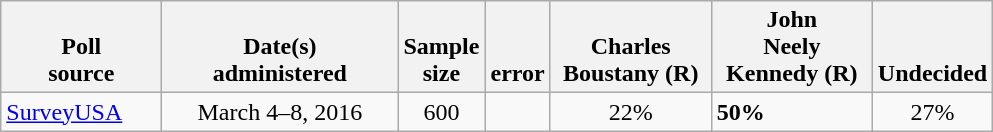<table class="wikitable">
<tr valign= bottom>
<th style="width:100px;">Poll<br>source</th>
<th style="width:150px;">Date(s)<br>administered</th>
<th class=small>Sample<br>size</th>
<th class=small><small></small><br>error</th>
<th style="width:100px;">Charles<br>Boustany (R)</th>
<th style="width:100px;">John<br>Neely<br>Kennedy (R)</th>
<th>Undecided</th>
</tr>
<tr>
<td><a href='#'>SurveyUSA</a></td>
<td align=center>March 4–8, 2016</td>
<td align=center>600</td>
<td align=center></td>
<td align=center>22%</td>
<td><strong>50%</strong></td>
<td align=center>27%</td>
</tr>
</table>
